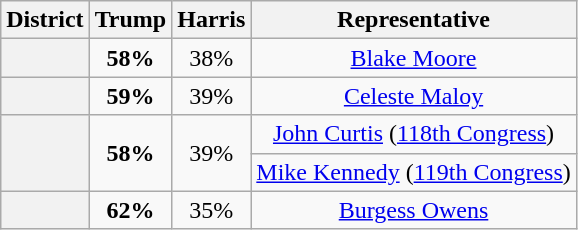<table class=wikitable>
<tr>
<th>District</th>
<th>Trump</th>
<th>Harris</th>
<th>Representative</th>
</tr>
<tr align=center>
<th></th>
<td><strong>58%</strong></td>
<td>38%</td>
<td><a href='#'>Blake Moore</a></td>
</tr>
<tr align=center>
<th></th>
<td><strong>59%</strong></td>
<td>39%</td>
<td><a href='#'>Celeste Maloy</a></td>
</tr>
<tr align=center>
<th rowspan=2 ></th>
<td rowspan=2><strong>58%</strong></td>
<td rowspan=2>39%</td>
<td><a href='#'>John Curtis</a> (<a href='#'>118th Congress</a>)</td>
</tr>
<tr align=center>
<td><a href='#'>Mike Kennedy</a> (<a href='#'>119th Congress</a>)</td>
</tr>
<tr align=center>
<th></th>
<td><strong>62%</strong></td>
<td>35%</td>
<td><a href='#'>Burgess Owens</a></td>
</tr>
</table>
